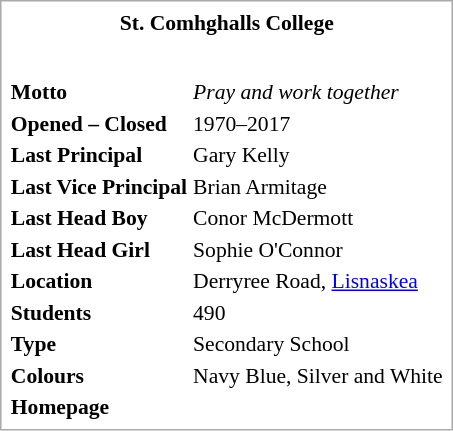<table class="infobox" style="background:#fff; clear:right; font-size:90%;" cellspacing="2">
<tr>
<th colspan="2" style="colour:#000; text-align:center;"><strong>St. Comhghalls College</strong></th>
</tr>
<tr>
<td colspan="2" style="text-align: center;"></td>
</tr>
<tr>
<td colspan="2"><br></td>
</tr>
<tr style="vertical-align: top; text-align: left;">
<td><strong>Motto</strong></td>
<td><em>Pray and work together</em></td>
</tr>
<tr style="vertical-align: top; text-align: left;">
<td><strong>Opened – Closed</strong></td>
<td>1970–2017</td>
</tr>
<tr style="vertical-align: top; text-align: left;">
<td><strong>Last Principal</strong></td>
<td>Gary Kelly</td>
</tr>
<tr style="vertical-align: top; text-align: left;">
<td><strong>Last Vice Principal</strong></td>
<td>Brian Armitage</td>
</tr>
<tr style="vertical-align: top; text-align: left;">
<td><strong>Last Head Boy</strong></td>
<td>Conor McDermott</td>
</tr>
<tr style="vertical-align: top; text-align: left;">
<td><strong>Last Head Girl</strong></td>
<td>Sophie O'Connor</td>
</tr>
<tr style="vertical-align: top; text-align: left;">
<td><strong>Location</strong></td>
<td>Derryree Road, <a href='#'>Lisnaskea</a></td>
</tr>
<tr style="vertical-align: top; text-align: left;">
<td><strong>Students</strong></td>
<td>490</td>
</tr>
<tr style="vertical-align: top; text-align: left;">
<td><strong>Type</strong></td>
<td>Secondary School</td>
</tr>
<tr style="vertical-align: top; text-align: left;">
<td><strong>Colours</strong></td>
<td> Navy Blue, Silver and White</td>
</tr>
<tr style="vertical-align: top; text-align: left;">
<td><strong>Homepage</strong></td>
<td></td>
</tr>
</table>
